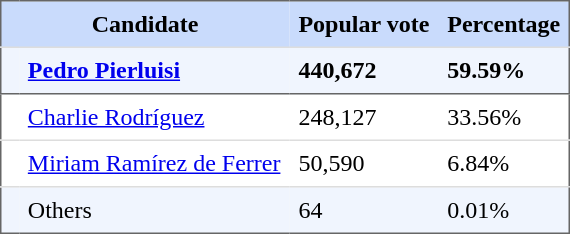<table style="border: 1px solid #666666; border-collapse: collapse" align="center" cellpadding="6">
<tr style="background-color: #C9DBFC">
<th colspan="2">Candidate</th>
<th>Popular vote</th>
<th>Percentage</th>
</tr>
<tr style="background-color: #F0F5FE">
<td style="border-top: 1px solid #DDDDDD"></td>
<td style="border-top: 1px solid #DDDDDD"><strong><a href='#'>Pedro Pierluisi</a></strong></td>
<td style="border-top: 1px solid #DDDDDD"><strong>440,672</strong></td>
<td style="border-top: 1px solid #DDDDDD"><strong>59.59%</strong></td>
</tr>
<tr>
<td style="border-top: 1px solid #666666"></td>
<td style="border-top: 1px solid #666666"><a href='#'>Charlie Rodríguez</a></td>
<td style="border-top: 1px solid #666666">248,127</td>
<td style="border-top: 1px solid #666666">33.56%</td>
</tr>
<tr>
<td style="border-top: 1px solid #DDDDDD"></td>
<td style="border-top: 1px solid #DDDDDD"><a href='#'>Miriam Ramírez de Ferrer</a></td>
<td style="border-top: 1px solid #DDDDDD">50,590</td>
<td style="border-top: 1px solid #DDDDDD">6.84%</td>
</tr>
<tr style="background-color: #F0F5FE">
<td style="border-top: 1px solid #DDDDDD"></td>
<td style="border-top: 1px solid #DDDDDD">Others</td>
<td style="border-top: 1px solid #DDDDDD">64</td>
<td style="border-top: 1px solid #DDDDDD">0.01%</td>
</tr>
</table>
